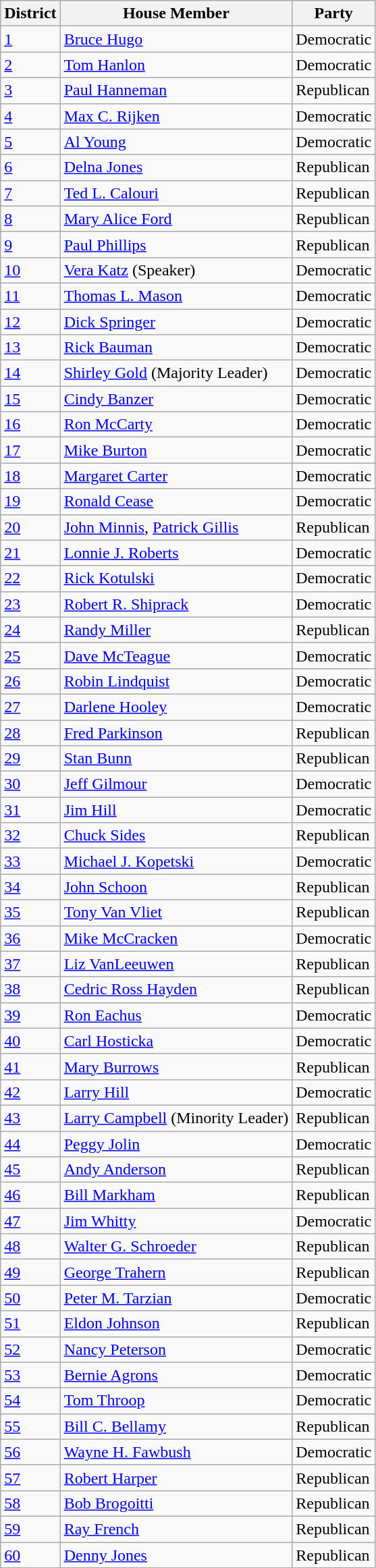<table class="wikitable">
<tr>
<th>District</th>
<th>House Member</th>
<th>Party</th>
</tr>
<tr>
<td><a href='#'>1</a></td>
<td><a href='#'>Bruce Hugo</a></td>
<td>Democratic</td>
</tr>
<tr>
<td><a href='#'>2</a></td>
<td><a href='#'>Tom Hanlon</a></td>
<td>Democratic</td>
</tr>
<tr>
<td><a href='#'>3</a></td>
<td><a href='#'>Paul Hanneman</a></td>
<td>Republican</td>
</tr>
<tr>
<td><a href='#'>4</a></td>
<td><a href='#'>Max C. Rijken</a></td>
<td>Democratic</td>
</tr>
<tr>
<td><a href='#'>5</a></td>
<td><a href='#'>Al Young</a></td>
<td>Democratic</td>
</tr>
<tr>
<td><a href='#'>6</a></td>
<td><a href='#'>Delna Jones</a></td>
<td>Republican</td>
</tr>
<tr>
<td><a href='#'>7</a></td>
<td><a href='#'>Ted L. Calouri</a></td>
<td>Republican</td>
</tr>
<tr>
<td><a href='#'>8</a></td>
<td><a href='#'>Mary Alice Ford</a></td>
<td>Republican</td>
</tr>
<tr>
<td><a href='#'>9</a></td>
<td><a href='#'>Paul Phillips</a></td>
<td>Republican</td>
</tr>
<tr>
<td><a href='#'>10</a></td>
<td><a href='#'>Vera Katz</a> (Speaker)</td>
<td>Democratic</td>
</tr>
<tr>
<td><a href='#'>11</a></td>
<td><a href='#'>Thomas L. Mason</a></td>
<td>Democratic</td>
</tr>
<tr>
<td><a href='#'>12</a></td>
<td><a href='#'>Dick Springer</a></td>
<td>Democratic</td>
</tr>
<tr>
<td><a href='#'>13</a></td>
<td><a href='#'>Rick Bauman</a></td>
<td>Democratic</td>
</tr>
<tr>
<td><a href='#'>14</a></td>
<td><a href='#'>Shirley Gold</a> (Majority Leader)</td>
<td>Democratic</td>
</tr>
<tr>
<td><a href='#'>15</a></td>
<td><a href='#'>Cindy Banzer</a></td>
<td>Democratic</td>
</tr>
<tr>
<td><a href='#'>16</a></td>
<td><a href='#'>Ron McCarty</a></td>
<td>Democratic</td>
</tr>
<tr>
<td><a href='#'>17</a></td>
<td><a href='#'>Mike Burton</a></td>
<td>Democratic</td>
</tr>
<tr>
<td><a href='#'>18</a></td>
<td><a href='#'>Margaret Carter</a></td>
<td>Democratic</td>
</tr>
<tr>
<td><a href='#'>19</a></td>
<td><a href='#'>Ronald Cease</a></td>
<td>Democratic</td>
</tr>
<tr>
<td><a href='#'>20</a></td>
<td><a href='#'>John Minnis</a>, <a href='#'>Patrick Gillis</a></td>
<td>Republican</td>
</tr>
<tr>
<td><a href='#'>21</a></td>
<td><a href='#'>Lonnie J. Roberts</a></td>
<td>Democratic</td>
</tr>
<tr>
<td><a href='#'>22</a></td>
<td><a href='#'>Rick Kotulski</a></td>
<td>Democratic</td>
</tr>
<tr>
<td><a href='#'>23</a></td>
<td><a href='#'>Robert R. Shiprack</a></td>
<td>Democratic</td>
</tr>
<tr>
<td><a href='#'>24</a></td>
<td><a href='#'>Randy Miller</a></td>
<td>Republican</td>
</tr>
<tr>
<td><a href='#'>25</a></td>
<td><a href='#'>Dave McTeague</a></td>
<td>Democratic</td>
</tr>
<tr>
<td><a href='#'>26</a></td>
<td><a href='#'>Robin Lindquist</a></td>
<td>Democratic</td>
</tr>
<tr>
<td><a href='#'>27</a></td>
<td><a href='#'>Darlene Hooley</a></td>
<td>Democratic</td>
</tr>
<tr>
<td><a href='#'>28</a></td>
<td><a href='#'>Fred Parkinson</a></td>
<td>Republican</td>
</tr>
<tr>
<td><a href='#'>29</a></td>
<td><a href='#'>Stan Bunn</a></td>
<td>Republican</td>
</tr>
<tr>
<td><a href='#'>30</a></td>
<td><a href='#'>Jeff Gilmour</a></td>
<td>Democratic</td>
</tr>
<tr>
<td><a href='#'>31</a></td>
<td><a href='#'>Jim Hill</a></td>
<td>Democratic</td>
</tr>
<tr>
<td><a href='#'>32</a></td>
<td><a href='#'>Chuck Sides</a></td>
<td>Republican</td>
</tr>
<tr>
<td><a href='#'>33</a></td>
<td><a href='#'>Michael J. Kopetski</a></td>
<td>Democratic</td>
</tr>
<tr>
<td><a href='#'>34</a></td>
<td><a href='#'>John Schoon</a></td>
<td>Republican</td>
</tr>
<tr>
<td><a href='#'>35</a></td>
<td><a href='#'>Tony Van Vliet</a></td>
<td>Republican</td>
</tr>
<tr>
<td><a href='#'>36</a></td>
<td><a href='#'>Mike McCracken</a></td>
<td>Democratic</td>
</tr>
<tr>
<td><a href='#'>37</a></td>
<td><a href='#'>Liz VanLeeuwen</a></td>
<td>Republican</td>
</tr>
<tr>
<td><a href='#'>38</a></td>
<td><a href='#'>Cedric Ross Hayden</a></td>
<td>Republican</td>
</tr>
<tr>
<td><a href='#'>39</a></td>
<td><a href='#'>Ron Eachus</a></td>
<td>Democratic</td>
</tr>
<tr>
<td><a href='#'>40</a></td>
<td><a href='#'>Carl Hosticka</a></td>
<td>Democratic</td>
</tr>
<tr>
<td><a href='#'>41</a></td>
<td><a href='#'>Mary Burrows</a></td>
<td>Republican</td>
</tr>
<tr>
<td><a href='#'>42</a></td>
<td><a href='#'>Larry Hill</a></td>
<td>Democratic</td>
</tr>
<tr>
<td><a href='#'>43</a></td>
<td><a href='#'>Larry Campbell</a> (Minority Leader)</td>
<td>Republican</td>
</tr>
<tr>
<td><a href='#'>44</a></td>
<td><a href='#'>Peggy Jolin</a></td>
<td>Democratic</td>
</tr>
<tr>
<td><a href='#'>45</a></td>
<td><a href='#'>Andy Anderson</a></td>
<td>Republican</td>
</tr>
<tr>
<td><a href='#'>46</a></td>
<td><a href='#'>Bill Markham</a></td>
<td>Republican</td>
</tr>
<tr>
<td><a href='#'>47</a></td>
<td><a href='#'>Jim Whitty</a></td>
<td>Democratic</td>
</tr>
<tr>
<td><a href='#'>48</a></td>
<td><a href='#'>Walter G. Schroeder</a></td>
<td>Republican</td>
</tr>
<tr>
<td><a href='#'>49</a></td>
<td><a href='#'>George Trahern</a></td>
<td>Republican</td>
</tr>
<tr>
<td><a href='#'>50</a></td>
<td><a href='#'>Peter M. Tarzian</a></td>
<td>Democratic</td>
</tr>
<tr>
<td><a href='#'>51</a></td>
<td><a href='#'>Eldon Johnson</a></td>
<td>Republican</td>
</tr>
<tr>
<td><a href='#'>52</a></td>
<td><a href='#'>Nancy Peterson</a></td>
<td>Democratic</td>
</tr>
<tr>
<td><a href='#'>53</a></td>
<td><a href='#'>Bernie Agrons</a></td>
<td>Democratic</td>
</tr>
<tr>
<td><a href='#'>54</a></td>
<td><a href='#'>Tom Throop</a></td>
<td>Democratic</td>
</tr>
<tr>
<td><a href='#'>55</a></td>
<td><a href='#'>Bill C. Bellamy</a></td>
<td>Republican</td>
</tr>
<tr>
<td><a href='#'>56</a></td>
<td><a href='#'>Wayne H. Fawbush</a></td>
<td>Democratic</td>
</tr>
<tr>
<td><a href='#'>57</a></td>
<td><a href='#'>Robert Harper</a></td>
<td>Republican</td>
</tr>
<tr>
<td><a href='#'>58</a></td>
<td><a href='#'>Bob Brogoitti</a></td>
<td>Republican</td>
</tr>
<tr>
<td><a href='#'>59</a></td>
<td><a href='#'>Ray French</a></td>
<td>Republican</td>
</tr>
<tr>
<td><a href='#'>60</a></td>
<td><a href='#'>Denny Jones</a></td>
<td>Republican</td>
</tr>
</table>
